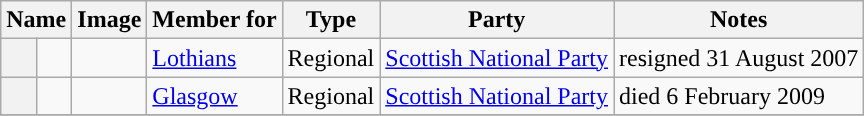<table class="sortable wikitable">
<tr style="vertical-align:bottom">
<th colspan="2">Name</th>
<th>Image</th>
<th>Member for</th>
<th>Type</th>
<th>Party</th>
<th>Notes</th>
</tr>
<tr>
<th style="background-color: "></th>
<td></td>
<td></td>
<td><a href='#'>Lothians</a></td>
<td>Regional</td>
<td><a href='#'>Scottish National Party</a></td>
<td>resigned 31 August 2007</td>
</tr>
<tr h>
<th style="background-color: "></th>
<td></td>
<td></td>
<td><a href='#'>Glasgow</a></td>
<td>Regional</td>
<td><a href='#'>Scottish National Party</a></td>
<td>died 6 February 2009</td>
</tr>
<tr>
</tr>
</table>
